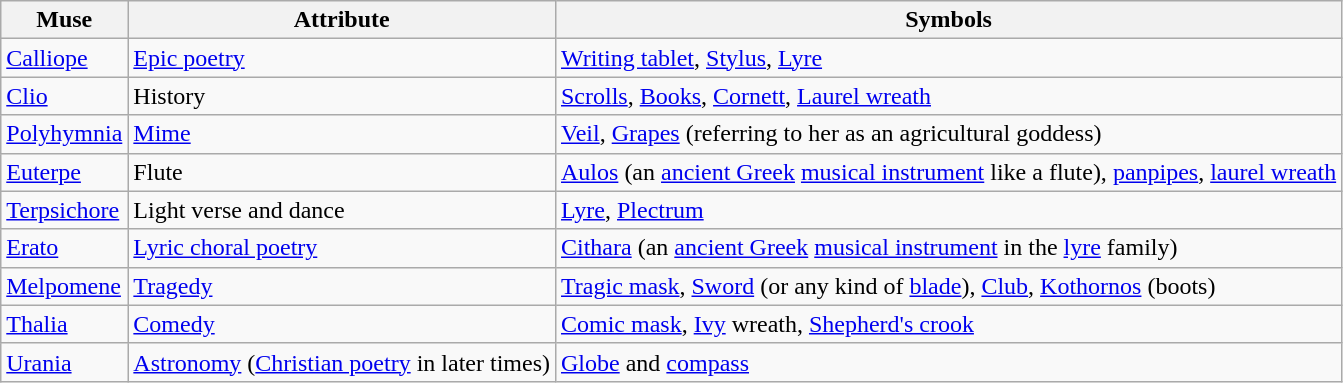<table class="wikitable" style="margin:0 0 1em 1em;">
<tr>
<th>Muse</th>
<th>Attribute</th>
<th>Symbols</th>
</tr>
<tr>
<td><a href='#'>Calliope</a></td>
<td><a href='#'>Epic poetry</a></td>
<td><a href='#'>Writing tablet</a>, <a href='#'>Stylus</a>, <a href='#'>Lyre</a></td>
</tr>
<tr>
<td><a href='#'>Clio</a></td>
<td>History</td>
<td><a href='#'>Scrolls</a>, <a href='#'>Books</a>, <a href='#'>Cornett</a>, <a href='#'>Laurel wreath</a></td>
</tr>
<tr>
<td><a href='#'>Polyhymnia</a></td>
<td><a href='#'>Mime</a></td>
<td><a href='#'>Veil</a>, <a href='#'>Grapes</a> (referring to her as an agricultural goddess)</td>
</tr>
<tr>
<td><a href='#'>Euterpe</a></td>
<td>Flute</td>
<td><a href='#'>Aulos</a> (an <a href='#'>ancient Greek</a> <a href='#'>musical instrument</a> like a flute), <a href='#'>panpipes</a>, <a href='#'>laurel wreath</a></td>
</tr>
<tr>
<td><a href='#'>Terpsichore</a></td>
<td>Light verse and dance</td>
<td><a href='#'>Lyre</a>, <a href='#'>Plectrum</a></td>
</tr>
<tr>
<td><a href='#'>Erato</a></td>
<td><a href='#'>Lyric choral poetry</a></td>
<td><a href='#'>Cithara</a> (an <a href='#'>ancient Greek</a> <a href='#'>musical instrument</a> in the <a href='#'>lyre</a> family)</td>
</tr>
<tr>
<td><a href='#'>Melpomene</a></td>
<td><a href='#'>Tragedy</a></td>
<td><a href='#'>Tragic mask</a>, <a href='#'>Sword</a> (or any kind of <a href='#'>blade</a>), <a href='#'>Club</a>, <a href='#'>Kothornos</a> (boots)</td>
</tr>
<tr>
<td><a href='#'>Thalia</a></td>
<td><a href='#'>Comedy</a></td>
<td><a href='#'>Comic mask</a>, <a href='#'>Ivy</a> wreath, <a href='#'>Shepherd's crook</a></td>
</tr>
<tr>
<td><a href='#'>Urania</a></td>
<td><a href='#'>Astronomy</a> (<a href='#'>Christian poetry</a> in later times)</td>
<td><a href='#'>Globe</a> and <a href='#'>compass</a></td>
</tr>
</table>
